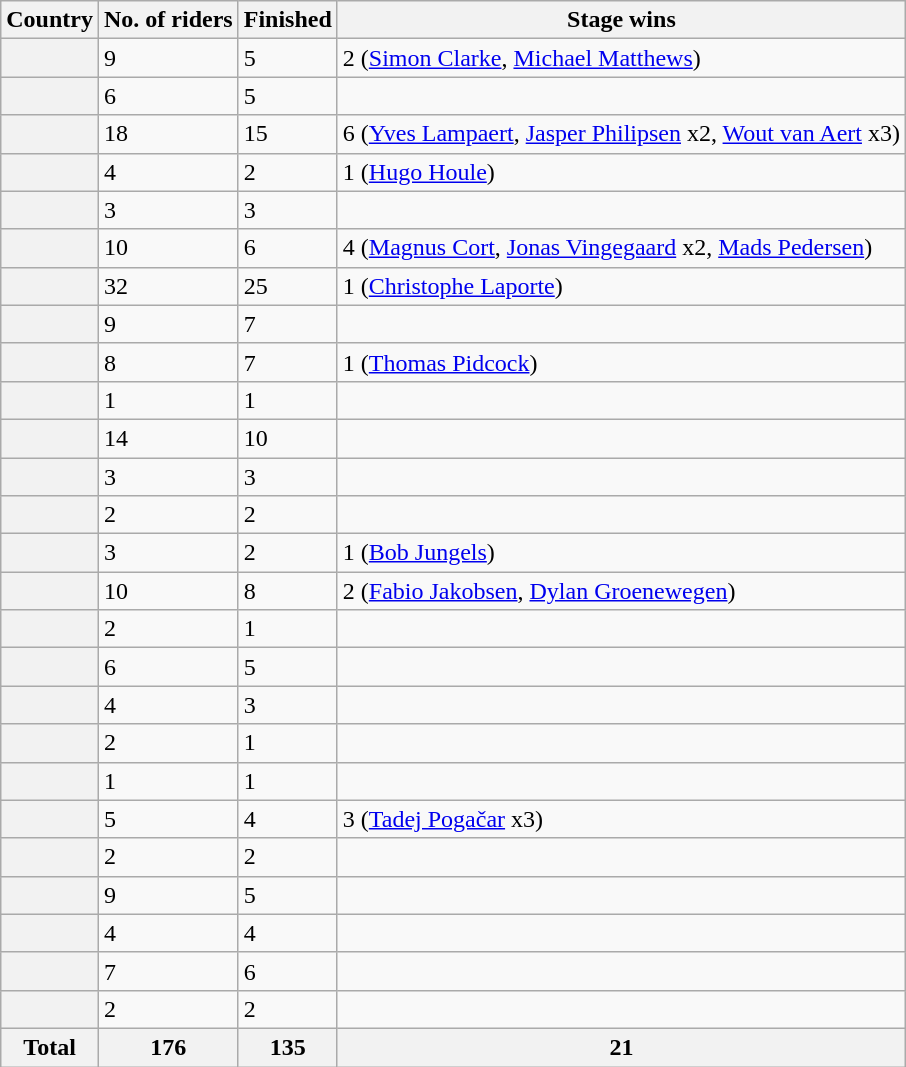<table class="wikitable sortable plainrowheaders">
<tr>
<th scope="col">Country</th>
<th scope="col">No. of riders</th>
<th scope="col">Finished</th>
<th scope="col">Stage wins</th>
</tr>
<tr>
<th scope="row"></th>
<td>9</td>
<td>5</td>
<td>2 (<a href='#'>Simon Clarke</a>, <a href='#'>Michael Matthews</a>)</td>
</tr>
<tr>
<th scope="row"></th>
<td>6</td>
<td>5</td>
<td></td>
</tr>
<tr>
<th scope="row"></th>
<td>18</td>
<td>15</td>
<td>6 (<a href='#'>Yves Lampaert</a>, <a href='#'>Jasper Philipsen</a> x2, <a href='#'>Wout van Aert</a> x3)</td>
</tr>
<tr>
<th scope="row"></th>
<td>4</td>
<td>2</td>
<td>1 (<a href='#'>Hugo Houle</a>)</td>
</tr>
<tr>
<th scope="row"></th>
<td>3</td>
<td>3</td>
<td></td>
</tr>
<tr>
<th scope="row"></th>
<td>10</td>
<td>6</td>
<td>4 (<a href='#'>Magnus Cort</a>, <a href='#'>Jonas Vingegaard</a> x2, <a href='#'>Mads Pedersen</a>)</td>
</tr>
<tr>
<th scope="row"></th>
<td>32</td>
<td>25</td>
<td>1 (<a href='#'>Christophe Laporte</a>)</td>
</tr>
<tr>
<th scope="row"></th>
<td>9</td>
<td>7</td>
<td></td>
</tr>
<tr>
<th scope="row"></th>
<td>8</td>
<td>7</td>
<td>1 (<a href='#'>Thomas Pidcock</a>)</td>
</tr>
<tr>
<th scope="row"></th>
<td>1</td>
<td>1</td>
<td></td>
</tr>
<tr>
<th scope="row"></th>
<td>14</td>
<td>10</td>
<td></td>
</tr>
<tr>
<th scope="row"></th>
<td>3</td>
<td>3</td>
<td></td>
</tr>
<tr>
<th scope="row"></th>
<td>2</td>
<td>2</td>
<td></td>
</tr>
<tr>
<th scope="row"></th>
<td>3</td>
<td>2</td>
<td>1 (<a href='#'>Bob Jungels</a>)</td>
</tr>
<tr>
<th scope="row"></th>
<td>10</td>
<td>8</td>
<td>2 (<a href='#'>Fabio Jakobsen</a>, <a href='#'>Dylan Groenewegen</a>)</td>
</tr>
<tr>
<th scope="row"></th>
<td>2</td>
<td>1</td>
<td></td>
</tr>
<tr>
<th scope="row"></th>
<td>6</td>
<td>5</td>
<td></td>
</tr>
<tr>
<th scope="row"></th>
<td>4</td>
<td>3</td>
<td></td>
</tr>
<tr>
<th scope="row"></th>
<td>2</td>
<td>1</td>
<td></td>
</tr>
<tr>
<th scope="row"></th>
<td>1</td>
<td>1</td>
<td></td>
</tr>
<tr>
<th scope="row"></th>
<td>5</td>
<td>4</td>
<td>3 (<a href='#'>Tadej Pogačar</a> x3)</td>
</tr>
<tr>
<th scope="row"></th>
<td>2</td>
<td>2</td>
<td></td>
</tr>
<tr>
<th scope="row"></th>
<td>9</td>
<td>5</td>
<td></td>
</tr>
<tr>
<th scope="row"></th>
<td>4</td>
<td>4</td>
<td></td>
</tr>
<tr>
<th scope="row"></th>
<td>7</td>
<td>6</td>
<td></td>
</tr>
<tr>
<th scope="row"> </th>
<td>2</td>
<td>2</td>
<td></td>
</tr>
<tr>
<th scope="row">Total</th>
<th>176</th>
<th>135</th>
<th>21</th>
</tr>
</table>
